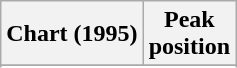<table class="wikitable sortable plainrowheaders" style="text-align:center">
<tr>
<th scope="col">Chart (1995)</th>
<th scope="col">Peak<br>position</th>
</tr>
<tr>
</tr>
<tr>
</tr>
<tr>
</tr>
</table>
